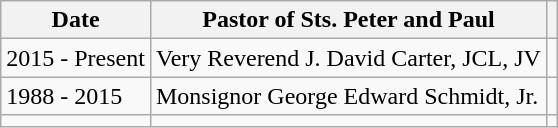<table class="wikitable">
<tr>
<th>Date</th>
<th>Pastor of Sts. Peter and Paul</th>
<th></th>
</tr>
<tr>
<td>2015 - Present</td>
<td>Very Reverend J. David Carter, JCL, JV</td>
<td></td>
</tr>
<tr>
<td>1988 - 2015</td>
<td>Monsignor George Edward Schmidt, Jr.</td>
<td></td>
</tr>
<tr>
<td></td>
<td></td>
<td></td>
</tr>
</table>
